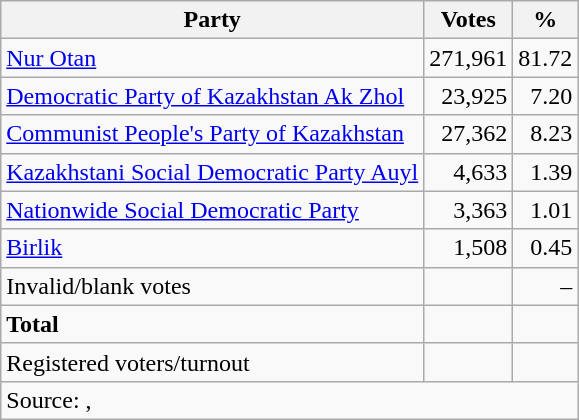<table class=wikitable style=text-align:right>
<tr>
<th>Party</th>
<th>Votes</th>
<th>%</th>
</tr>
<tr>
<td align=left><a href='#'>Nur Otan</a></td>
<td>271,961</td>
<td>81.72</td>
</tr>
<tr>
<td align=left><a href='#'>Democratic Party of Kazakhstan Ak Zhol</a></td>
<td>23,925</td>
<td>7.20</td>
</tr>
<tr>
<td align=left><a href='#'>Communist People's Party of Kazakhstan</a></td>
<td>27,362</td>
<td>8.23</td>
</tr>
<tr>
<td align=left><a href='#'>Kazakhstani Social Democratic Party Auyl</a></td>
<td>4,633</td>
<td>1.39</td>
</tr>
<tr>
<td align=left><a href='#'>Nationwide Social Democratic Party</a></td>
<td>3,363</td>
<td>1.01</td>
</tr>
<tr>
<td align=left><a href='#'>Birlik</a></td>
<td>1,508</td>
<td>0.45</td>
</tr>
<tr>
<td align=left>Invalid/blank votes</td>
<td></td>
<td>–</td>
</tr>
<tr>
<td align=left><strong>Total</strong></td>
<td></td>
<td></td>
</tr>
<tr>
<td align=left>Registered voters/turnout</td>
<td></td>
<td></td>
</tr>
<tr>
<td style="text-align:left;" colspan="5">Source: , </td>
</tr>
</table>
